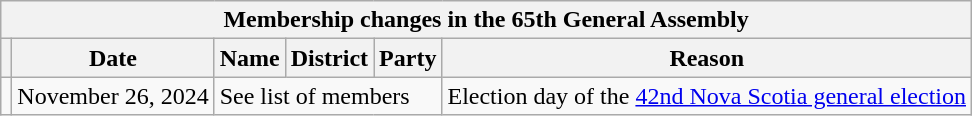<table class="wikitable">
<tr>
<th colspan=10>Membership changes in the 65th General Assembly</th>
</tr>
<tr>
<th></th>
<th>Date</th>
<th>Name</th>
<th>District</th>
<th>Party</th>
<th>Reason</th>
</tr>
<tr>
<td></td>
<td>November 26, 2024</td>
<td colspan=3>See list of members</td>
<td>Election day of the <a href='#'>42nd Nova Scotia general election</a></td>
</tr>
</table>
